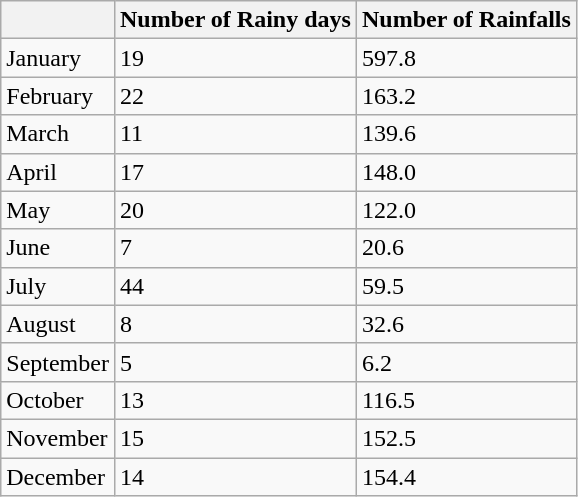<table class="wikitable">
<tr>
<th></th>
<th>Number of Rainy days</th>
<th>Number of Rainfalls</th>
</tr>
<tr>
<td>January</td>
<td>19</td>
<td>597.8</td>
</tr>
<tr>
<td>February</td>
<td>22</td>
<td>163.2</td>
</tr>
<tr>
<td>March</td>
<td>11</td>
<td>139.6</td>
</tr>
<tr>
<td>April</td>
<td>17</td>
<td>148.0</td>
</tr>
<tr>
<td>May</td>
<td>20</td>
<td>122.0</td>
</tr>
<tr>
<td>June</td>
<td>7</td>
<td>20.6</td>
</tr>
<tr>
<td>July</td>
<td>44</td>
<td>59.5</td>
</tr>
<tr>
<td>August</td>
<td>8</td>
<td>32.6</td>
</tr>
<tr>
<td>September</td>
<td>5</td>
<td>6.2</td>
</tr>
<tr>
<td>October</td>
<td>13</td>
<td>116.5</td>
</tr>
<tr>
<td>November</td>
<td>15</td>
<td>152.5</td>
</tr>
<tr>
<td>December</td>
<td>14</td>
<td>154.4</td>
</tr>
</table>
